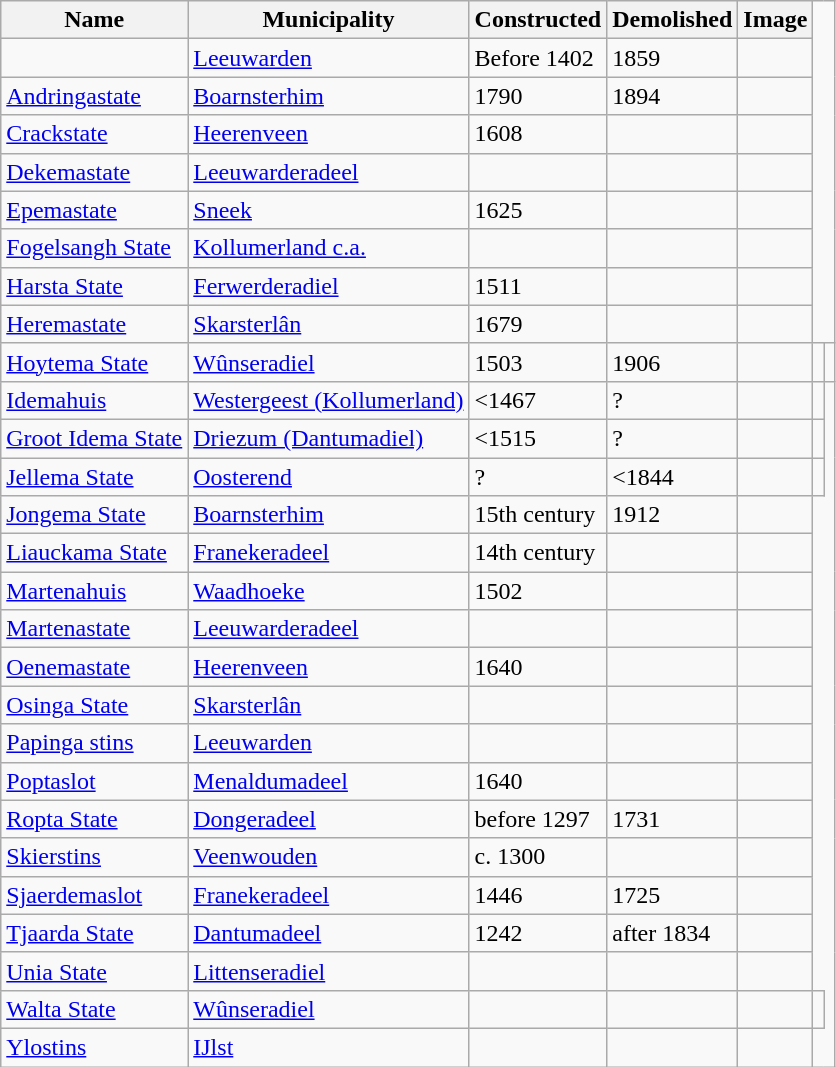<table class="wikitable sortable">
<tr>
<th>Name</th>
<th>Municipality</th>
<th>Constructed</th>
<th>Demolished</th>
<th class="unsortable">Image</th>
</tr>
<tr>
<td></td>
<td><a href='#'>Leeuwarden</a></td>
<td>Before 1402</td>
<td>1859</td>
<td></td>
</tr>
<tr>
<td><a href='#'>Andringastate</a></td>
<td><a href='#'>Boarnsterhim</a></td>
<td>1790</td>
<td>1894</td>
<td></td>
</tr>
<tr>
<td><a href='#'>Crackstate</a></td>
<td><a href='#'>Heerenveen</a></td>
<td>1608</td>
<td></td>
<td></td>
</tr>
<tr>
<td><a href='#'>Dekemastate</a></td>
<td><a href='#'>Leeuwarderadeel</a></td>
<td></td>
<td></td>
<td></td>
</tr>
<tr>
<td><a href='#'>Epemastate</a></td>
<td><a href='#'>Sneek</a></td>
<td>1625</td>
<td></td>
<td></td>
</tr>
<tr>
<td><a href='#'>Fogelsangh State</a></td>
<td><a href='#'>Kollumerland c.a.</a></td>
<td></td>
<td></td>
<td></td>
</tr>
<tr>
<td><a href='#'>Harsta State</a></td>
<td><a href='#'>Ferwerderadiel</a></td>
<td>1511</td>
<td></td>
<td></td>
</tr>
<tr>
<td><a href='#'>Heremastate</a></td>
<td><a href='#'>Skarsterlân</a></td>
<td>1679</td>
<td></td>
<td></td>
</tr>
<tr>
<td><a href='#'>Hoytema State</a></td>
<td><a href='#'>Wûnseradiel</a></td>
<td>1503</td>
<td>1906</td>
<td></td>
<td></td>
<td></td>
</tr>
<tr>
<td><a href='#'>Idemahuis</a></td>
<td><a href='#'>Westergeest (Kollumerland)</a></td>
<td><1467</td>
<td>?</td>
<td></td>
<td></td>
</tr>
<tr>
<td><a href='#'>Groot Idema State</a></td>
<td><a href='#'>Driezum (Dantumadiel)</a></td>
<td><1515</td>
<td>?</td>
<td></td>
<td></td>
</tr>
<tr>
<td><a href='#'>Jellema State</a></td>
<td><a href='#'>Oosterend</a></td>
<td>?</td>
<td><1844</td>
<td></td>
<td></td>
</tr>
<tr>
<td><a href='#'>Jongema State</a></td>
<td><a href='#'>Boarnsterhim</a></td>
<td>15th century</td>
<td>1912</td>
<td></td>
</tr>
<tr>
<td><a href='#'>Liauckama State</a></td>
<td><a href='#'>Franekeradeel</a></td>
<td>14th century</td>
<td></td>
<td></td>
</tr>
<tr>
<td><a href='#'>Martenahuis</a></td>
<td><a href='#'>Waadhoeke</a></td>
<td>1502</td>
<td></td>
<td></td>
</tr>
<tr>
<td><a href='#'>Martenastate</a></td>
<td><a href='#'>Leeuwarderadeel</a></td>
<td></td>
<td></td>
<td></td>
</tr>
<tr>
<td><a href='#'>Oenemastate</a></td>
<td><a href='#'>Heerenveen</a></td>
<td>1640</td>
<td></td>
<td></td>
</tr>
<tr>
<td><a href='#'>Osinga State</a></td>
<td><a href='#'>Skarsterlân</a></td>
<td></td>
<td></td>
<td></td>
</tr>
<tr>
<td><a href='#'>Papinga stins</a></td>
<td><a href='#'>Leeuwarden</a></td>
<td></td>
<td></td>
<td></td>
</tr>
<tr>
<td><a href='#'>Poptaslot</a></td>
<td><a href='#'>Menaldumadeel</a></td>
<td>1640</td>
<td></td>
<td></td>
</tr>
<tr>
<td><a href='#'>Ropta State</a></td>
<td><a href='#'>Dongeradeel</a></td>
<td>before 1297</td>
<td>1731</td>
<td></td>
</tr>
<tr>
<td><a href='#'>Skierstins</a></td>
<td><a href='#'>Veenwouden</a></td>
<td>c. 1300</td>
<td></td>
<td></td>
</tr>
<tr>
<td><a href='#'>Sjaerdemaslot</a></td>
<td><a href='#'>Franekeradeel</a></td>
<td>1446</td>
<td>1725</td>
<td></td>
</tr>
<tr>
<td><a href='#'>Tjaarda State</a></td>
<td><a href='#'>Dantumadeel</a></td>
<td>1242</td>
<td>after 1834</td>
<td></td>
</tr>
<tr>
<td><a href='#'>Unia State</a></td>
<td><a href='#'>Littenseradiel</a></td>
<td></td>
<td></td>
<td></td>
</tr>
<tr>
<td><a href='#'>Walta State</a></td>
<td><a href='#'>Wûnseradiel</a></td>
<td></td>
<td></td>
<td></td>
<td></td>
</tr>
<tr>
<td><a href='#'>Ylostins</a></td>
<td><a href='#'>IJlst</a></td>
<td></td>
<td></td>
<td></td>
</tr>
</table>
